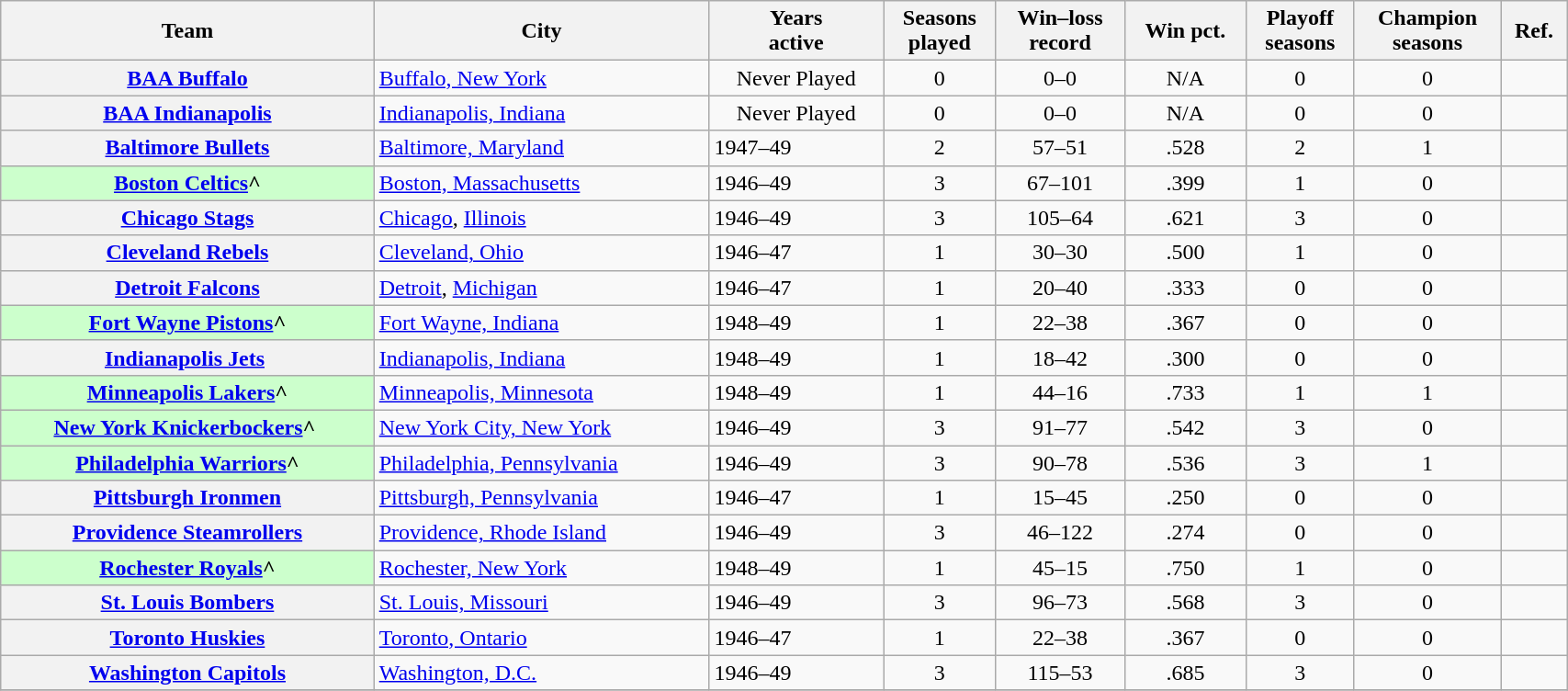<table class="wikitable sortable" style="width:90%">
<tr>
<th scope="col">Team</th>
<th scope="col">City</th>
<th scope="col">Years<br>active</th>
<th scope="col">Seasons<br>played</th>
<th scope="col">Win–loss<br>record</th>
<th scope="col">Win pct.</th>
<th scope="col">Playoff<br>seasons</th>
<th scope="col">Champion<br>seasons</th>
<th scope="col" class="unsortable">Ref.</th>
</tr>
<tr>
<th scope="row"><a href='#'>BAA Buffalo</a></th>
<td><a href='#'>Buffalo, New York</a></td>
<td align=center>Never Played</td>
<td align=center>0</td>
<td align=center>0–0</td>
<td align=center>N/A</td>
<td align=center>0</td>
<td align=center>0</td>
<td align=center></td>
</tr>
<tr>
<th scope="row"><a href='#'>BAA Indianapolis</a></th>
<td><a href='#'>Indianapolis, Indiana</a></td>
<td align=center>Never Played</td>
<td align=center>0</td>
<td align=center>0–0</td>
<td align=center>N/A</td>
<td align=center>0</td>
<td align=center>0</td>
<td align=center></td>
</tr>
<tr>
<th scope="row"><a href='#'>Baltimore Bullets</a></th>
<td><a href='#'>Baltimore, Maryland</a></td>
<td>1947–49</td>
<td align=center>2</td>
<td align=center>57–51</td>
<td align=center>.528</td>
<td align=center>2</td>
<td align=center>1</td>
<td align=center></td>
</tr>
<tr>
<th scope="row" style="background:#CCFFCC"><a href='#'>Boston Celtics</a>^</th>
<td><a href='#'>Boston, Massachusetts</a></td>
<td>1946–49</td>
<td align=center>3</td>
<td align=center>67–101</td>
<td align=center>.399</td>
<td align=center>1</td>
<td align=center>0</td>
<td align=center></td>
</tr>
<tr>
<th scope="row"><a href='#'>Chicago Stags</a></th>
<td><a href='#'>Chicago</a>, <a href='#'>Illinois</a></td>
<td>1946–49</td>
<td align=center>3</td>
<td align=center>105–64</td>
<td align=center>.621</td>
<td align=center>3</td>
<td align=center>0</td>
<td align=center></td>
</tr>
<tr>
<th scope="row"><a href='#'>Cleveland Rebels</a></th>
<td><a href='#'>Cleveland, Ohio</a></td>
<td>1946–47</td>
<td align=center>1</td>
<td align=center>30–30</td>
<td align=center>.500</td>
<td align=center>1</td>
<td align=center>0</td>
<td align=center></td>
</tr>
<tr>
<th scope="row"><a href='#'>Detroit Falcons</a></th>
<td><a href='#'>Detroit</a>, <a href='#'>Michigan</a></td>
<td>1946–47</td>
<td align=center>1</td>
<td align=center>20–40</td>
<td align=center>.333</td>
<td align=center>0</td>
<td align=center>0</td>
<td align=center></td>
</tr>
<tr>
<th scope="row" style="background:#CCFFCC"><a href='#'>Fort Wayne Pistons</a>^</th>
<td><a href='#'>Fort Wayne, Indiana</a></td>
<td>1948–49</td>
<td align=center>1</td>
<td align=center>22–38</td>
<td align=center>.367</td>
<td align=center>0</td>
<td align=center>0</td>
<td align=center></td>
</tr>
<tr>
<th scope="row"><a href='#'>Indianapolis Jets</a> </th>
<td><a href='#'>Indianapolis, Indiana</a></td>
<td>1948–49</td>
<td align=center>1</td>
<td align=center>18–42</td>
<td align=center>.300</td>
<td align=center>0</td>
<td align=center>0</td>
<td align=center></td>
</tr>
<tr>
<th scope="row" style="background:#CCFFCC"><a href='#'>Minneapolis Lakers</a>^</th>
<td><a href='#'>Minneapolis, Minnesota</a></td>
<td>1948–49</td>
<td align=center>1</td>
<td align=center>44–16</td>
<td align=center>.733</td>
<td align=center>1</td>
<td align=center>1</td>
<td align=center></td>
</tr>
<tr>
<th scope="row" style="background:#CCFFCC"><a href='#'>New York Knickerbockers</a>^ </th>
<td><a href='#'>New York City, New York</a></td>
<td>1946–49</td>
<td align=center>3</td>
<td align=center>91–77</td>
<td align=center>.542</td>
<td align=center>3</td>
<td align=center>0</td>
<td align=center></td>
</tr>
<tr>
<th scope="row" style="background:#CCFFCC"><a href='#'>Philadelphia Warriors</a>^</th>
<td><a href='#'>Philadelphia, Pennsylvania</a></td>
<td>1946–49</td>
<td align=center>3</td>
<td align=center>90–78</td>
<td align=center>.536</td>
<td align=center>3</td>
<td align=center>1</td>
<td align=center></td>
</tr>
<tr>
<th scope="row"><a href='#'>Pittsburgh Ironmen</a></th>
<td><a href='#'>Pittsburgh, Pennsylvania</a></td>
<td>1946–47</td>
<td align=center>1</td>
<td align=center>15–45</td>
<td align=center>.250</td>
<td align=center>0</td>
<td align=center>0</td>
<td align=center></td>
</tr>
<tr>
<th scope="row"><a href='#'>Providence Steamrollers</a></th>
<td><a href='#'>Providence, Rhode Island</a></td>
<td>1946–49</td>
<td align=center>3</td>
<td align=center>46–122</td>
<td align=center>.274</td>
<td align=center>0</td>
<td align=center>0</td>
<td align=center></td>
</tr>
<tr>
<th scope="row" style="background:#CCFFCC"><a href='#'>Rochester Royals</a>^</th>
<td><a href='#'>Rochester, New York</a></td>
<td>1948–49</td>
<td align=center>1</td>
<td align=center>45–15</td>
<td align=center>.750</td>
<td align=center>1</td>
<td align=center>0</td>
<td align=center></td>
</tr>
<tr>
<th scope="row"><a href='#'>St. Louis Bombers</a></th>
<td><a href='#'>St. Louis, Missouri</a></td>
<td>1946–49</td>
<td align=center>3</td>
<td align=center>96–73</td>
<td align=center>.568</td>
<td align=center>3</td>
<td align=center>0</td>
<td align=center></td>
</tr>
<tr>
<th scope="row"><a href='#'>Toronto Huskies</a></th>
<td><a href='#'>Toronto, Ontario</a></td>
<td>1946–47</td>
<td align=center>1</td>
<td align=center>22–38</td>
<td align=center>.367</td>
<td align=center>0</td>
<td align=center>0</td>
<td align=center></td>
</tr>
<tr>
<th scope="row"><a href='#'>Washington Capitols</a></th>
<td><a href='#'>Washington, D.C.</a></td>
<td>1946–49</td>
<td align=center>3</td>
<td align=center>115–53</td>
<td align=center>.685</td>
<td align=center>3</td>
<td align=center>0</td>
<td align=center></td>
</tr>
<tr>
</tr>
</table>
